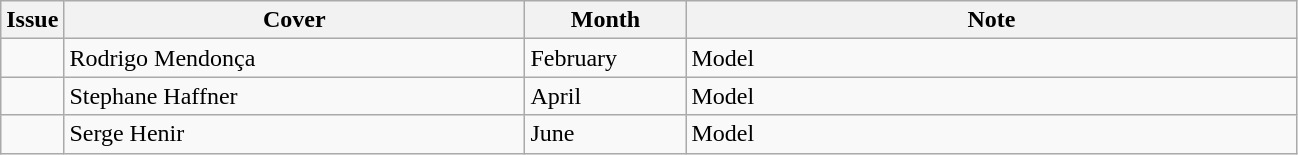<table class=wikitable>
<tr>
<th width="10">Issue</th>
<th width="300">Cover</th>
<th width="100">Month</th>
<th width="400">Note</th>
</tr>
<tr>
<td></td>
<td>Rodrigo Mendonça</td>
<td>February</td>
<td>Model</td>
</tr>
<tr>
<td></td>
<td>Stephane Haffner</td>
<td>April</td>
<td>Model</td>
</tr>
<tr>
<td></td>
<td>Serge Henir</td>
<td>June</td>
<td>Model</td>
</tr>
</table>
